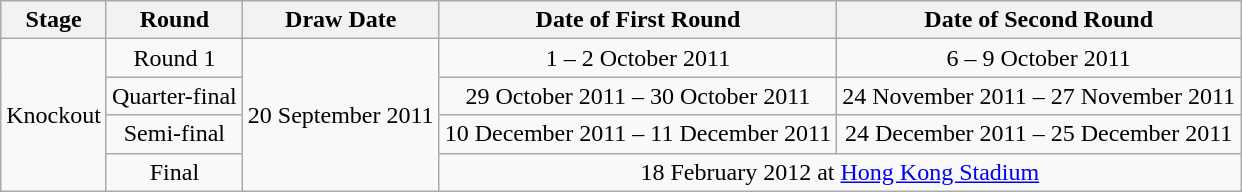<table class="wikitable" border="1">
<tr>
<th>Stage</th>
<th>Round</th>
<th>Draw Date</th>
<th>Date of First Round</th>
<th>Date of Second Round</th>
</tr>
<tr align="center">
<td rowspan=4>Knockout</td>
<td>Round 1</td>
<td rowspan=4>20 September 2011</td>
<td>1 – 2 October 2011</td>
<td>6 – 9 October 2011</td>
</tr>
<tr align="center">
<td>Quarter-final</td>
<td>29 October 2011 – 30 October 2011</td>
<td>24 November 2011 – 27 November 2011</td>
</tr>
<tr align="center">
<td>Semi-final</td>
<td>10 December 2011 – 11 December 2011</td>
<td>24 December 2011 – 25 December 2011</td>
</tr>
<tr align="center">
<td>Final</td>
<td colspan="2">18 February 2012 at <a href='#'>Hong Kong Stadium</a></td>
</tr>
</table>
